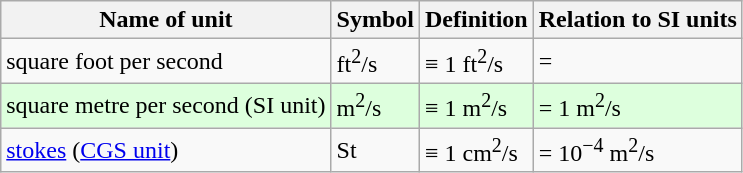<table class="wikitable">
<tr>
<th>Name of unit</th>
<th>Symbol</th>
<th>Definition</th>
<th>Relation to SI units</th>
</tr>
<tr>
<td>square foot per second</td>
<td>ft<sup>2</sup>/s</td>
<td>≡ 1 ft<sup>2</sup>/s</td>
<td>= </td>
</tr>
<tr style="background:#dfd;">
<td>square metre per second (SI unit)</td>
<td>m<sup>2</sup>/s</td>
<td>≡ 1 m<sup>2</sup>/s</td>
<td>= 1 m<sup>2</sup>/s</td>
</tr>
<tr>
<td><a href='#'>stokes</a> (<a href='#'>CGS&nbsp;unit</a>)</td>
<td>St</td>
<td>≡ 1 cm<sup>2</sup>/s</td>
<td>= 10<sup>−4</sup> m<sup>2</sup>/s</td>
</tr>
</table>
